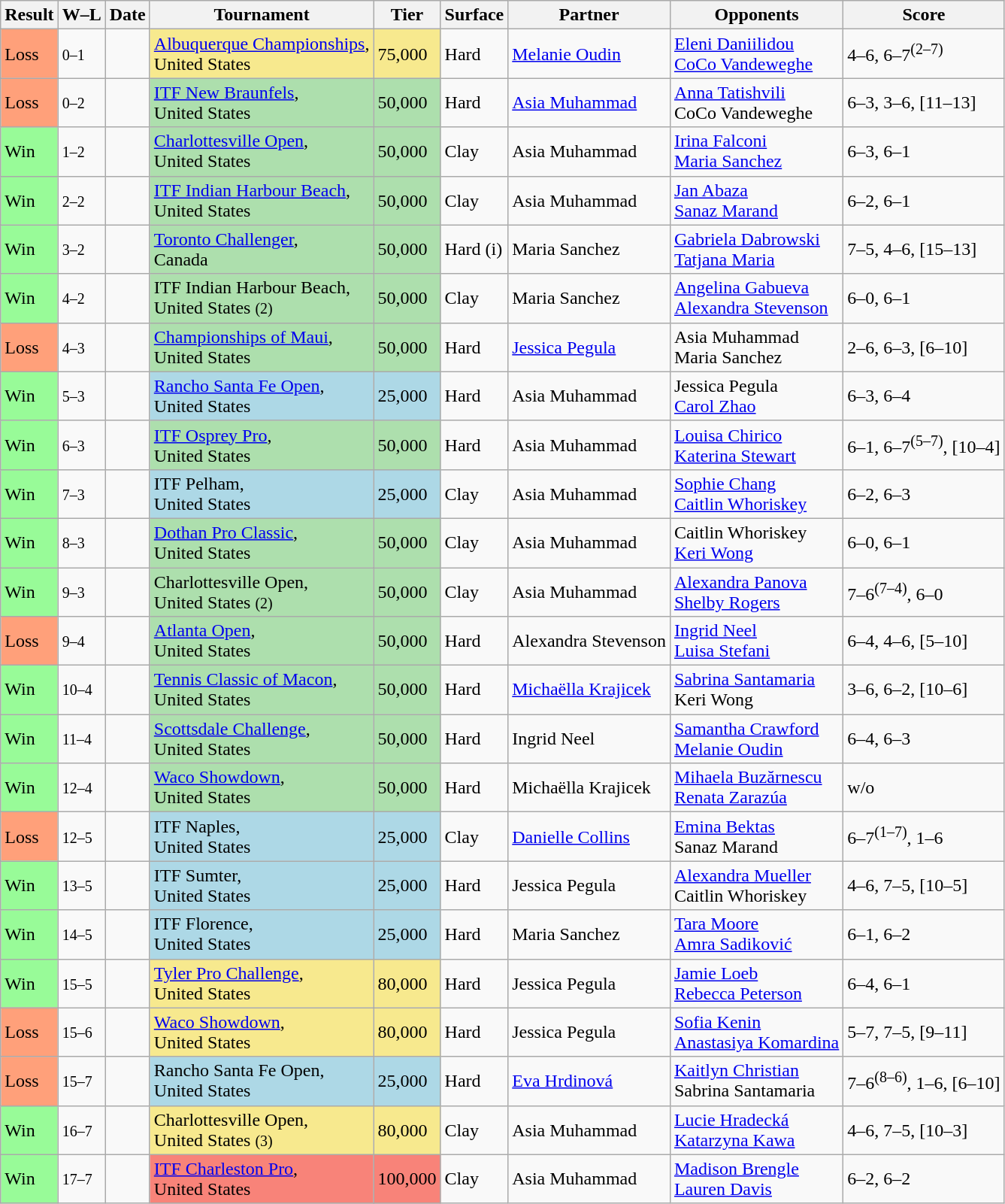<table class="sortable wikitable nowrap">
<tr>
<th>Result</th>
<th class="unsortable">W–L</th>
<th>Date</th>
<th>Tournament</th>
<th>Tier</th>
<th>Surface</th>
<th>Partner</th>
<th>Opponents</th>
<th class="unsortable">Score</th>
</tr>
<tr>
<td style="background:#ffa07a;">Loss</td>
<td><small>0–1</small></td>
<td><a href='#'></a></td>
<td style="background:#f7e98e;"><a href='#'>Albuquerque Championships</a>, <br> United States</td>
<td style="background:#f7e98e;">75,000</td>
<td>Hard</td>
<td> <a href='#'>Melanie Oudin</a></td>
<td> <a href='#'>Eleni Daniilidou</a> <br>  <a href='#'>CoCo Vandeweghe</a></td>
<td>4–6, 6–7<sup>(2–7)</sup></td>
</tr>
<tr>
<td style="background:#ffa07a;">Loss</td>
<td><small>0–2</small></td>
<td><a href='#'></a></td>
<td style="background:#addfad;"><a href='#'>ITF New Braunfels</a>, <br> United States</td>
<td style="background:#addfad;">50,000</td>
<td>Hard</td>
<td> <a href='#'>Asia Muhammad</a></td>
<td> <a href='#'>Anna Tatishvili</a> <br>  CoCo Vandeweghe</td>
<td>6–3, 3–6, [11–13]</td>
</tr>
<tr>
<td style="background:#98fb98;">Win</td>
<td><small>1–2</small></td>
<td><a href='#'></a></td>
<td style="background:#addfad;"><a href='#'>Charlottesville Open</a>, <br> United States</td>
<td style="background:#addfad;">50,000</td>
<td>Clay</td>
<td> Asia Muhammad</td>
<td> <a href='#'>Irina Falconi</a> <br>  <a href='#'>Maria Sanchez</a></td>
<td>6–3, 6–1</td>
</tr>
<tr>
<td style="background:#98fb98;">Win</td>
<td><small>2–2</small></td>
<td><a href='#'></a></td>
<td style="background:#addfad;"><a href='#'>ITF Indian Harbour Beach</a>, <br> United States</td>
<td style="background:#addfad;">50,000</td>
<td>Clay</td>
<td> Asia Muhammad</td>
<td> <a href='#'>Jan Abaza</a> <br>  <a href='#'>Sanaz Marand</a></td>
<td>6–2, 6–1</td>
</tr>
<tr>
<td style="background:#98fb98;">Win</td>
<td><small>3–2</small></td>
<td><a href='#'></a></td>
<td style="background:#addfad;"><a href='#'>Toronto Challenger</a>, <br> Canada</td>
<td style="background:#addfad;">50,000</td>
<td>Hard (i)</td>
<td> Maria Sanchez</td>
<td> <a href='#'>Gabriela Dabrowski</a> <br>  <a href='#'>Tatjana Maria</a></td>
<td>7–5, 4–6, [15–13]</td>
</tr>
<tr>
<td style="background:#98fb98;">Win</td>
<td><small>4–2</small></td>
<td><a href='#'></a></td>
<td style="background:#addfad;">ITF Indian Harbour Beach, <br> United States <small>(2)</small></td>
<td style="background:#addfad;">50,000</td>
<td>Clay</td>
<td> Maria Sanchez</td>
<td> <a href='#'>Angelina Gabueva</a> <br>  <a href='#'>Alexandra Stevenson</a></td>
<td>6–0, 6–1</td>
</tr>
<tr>
<td style="background:#ffa07a;">Loss</td>
<td><small>4–3</small></td>
<td><a href='#'></a></td>
<td style="background:#addfad;"><a href='#'>Championships of Maui</a>, <br> United States</td>
<td style="background:#addfad;">50,000</td>
<td>Hard</td>
<td> <a href='#'>Jessica Pegula</a></td>
<td> Asia Muhammad <br>  Maria Sanchez</td>
<td>2–6, 6–3, [6–10]</td>
</tr>
<tr>
<td style="background:#98fb98;">Win</td>
<td><small>5–3</small></td>
<td></td>
<td style="background:lightblue;"><a href='#'>Rancho Santa Fe Open</a>, <br> United States</td>
<td style="background:lightblue;">25,000</td>
<td>Hard</td>
<td> Asia Muhammad</td>
<td> Jessica Pegula <br>  <a href='#'>Carol Zhao</a></td>
<td>6–3, 6–4</td>
</tr>
<tr>
<td style="background:#98fb98;">Win</td>
<td><small>6–3</small></td>
<td><a href='#'></a></td>
<td style="background:#addfad;"><a href='#'>ITF Osprey Pro</a>, <br> United States</td>
<td style="background:#addfad;">50,000</td>
<td>Hard</td>
<td> Asia Muhammad</td>
<td> <a href='#'>Louisa Chirico</a> <br>  <a href='#'>Katerina Stewart</a></td>
<td>6–1, 6–7<sup>(5–7)</sup>, [10–4]</td>
</tr>
<tr>
<td style="background:#98fb98;">Win</td>
<td><small>7–3</small></td>
<td></td>
<td style="background:lightblue;">ITF Pelham, <br> United States</td>
<td style="background:lightblue;">25,000</td>
<td>Clay</td>
<td> Asia Muhammad</td>
<td> <a href='#'>Sophie Chang</a> <br>  <a href='#'>Caitlin Whoriskey</a></td>
<td>6–2, 6–3</td>
</tr>
<tr>
<td style="background:#98fb98;">Win</td>
<td><small>8–3</small></td>
<td><a href='#'></a></td>
<td style="background:#addfad;"><a href='#'>Dothan Pro Classic</a>, <br> United States</td>
<td style="background:#addfad;">50,000</td>
<td>Clay</td>
<td> Asia Muhammad</td>
<td> Caitlin Whoriskey <br>  <a href='#'>Keri Wong</a></td>
<td>6–0, 6–1</td>
</tr>
<tr>
<td style="background:#98fb98;">Win</td>
<td><small>9–3</small></td>
<td><a href='#'></a></td>
<td style="background:#addfad;">Charlottesville Open, <br> United States <small>(2)</small></td>
<td style="background:#addfad;">50,000</td>
<td>Clay</td>
<td> Asia Muhammad</td>
<td> <a href='#'>Alexandra Panova</a> <br>  <a href='#'>Shelby Rogers</a></td>
<td>7–6<sup>(7–4)</sup>, 6–0</td>
</tr>
<tr>
<td style="background:#ffa07a;">Loss</td>
<td><small>9–4</small></td>
<td><a href='#'></a></td>
<td style="background:#addfad;"><a href='#'>Atlanta Open</a>, <br> United States</td>
<td style="background:#addfad;">50,000</td>
<td>Hard</td>
<td> Alexandra Stevenson</td>
<td> <a href='#'>Ingrid Neel</a> <br>  <a href='#'>Luisa Stefani</a></td>
<td>6–4, 4–6, [5–10]</td>
</tr>
<tr>
<td style="background:#98fb98;">Win</td>
<td><small>10–4</small></td>
<td><a href='#'></a></td>
<td style="background:#addfad;"><a href='#'>Tennis Classic of Macon</a>, <br> United States</td>
<td style="background:#addfad;">50,000</td>
<td>Hard</td>
<td> <a href='#'>Michaëlla Krajicek</a></td>
<td> <a href='#'>Sabrina Santamaria</a> <br>   Keri Wong</td>
<td>3–6, 6–2, [10–6]</td>
</tr>
<tr>
<td style="background:#98fb98;">Win</td>
<td><small>11–4</small></td>
<td><a href='#'></a></td>
<td style="background:#addfad;"><a href='#'>Scottsdale Challenge</a>, <br> United States</td>
<td style="background:#addfad;">50,000</td>
<td>Hard</td>
<td> Ingrid Neel</td>
<td> <a href='#'>Samantha Crawford</a> <br>  <a href='#'>Melanie Oudin</a></td>
<td>6–4, 6–3</td>
</tr>
<tr>
<td style="background:#98fb98;">Win</td>
<td><small>12–4</small></td>
<td><a href='#'></a></td>
<td style="background:#addfad;"><a href='#'>Waco Showdown</a>, <br> United States</td>
<td style="background:#addfad;">50,000</td>
<td>Hard</td>
<td> Michaëlla Krajicek</td>
<td> <a href='#'>Mihaela Buzărnescu</a> <br>  <a href='#'>Renata Zarazúa</a></td>
<td>w/o</td>
</tr>
<tr>
<td style="background:#ffa07a;">Loss</td>
<td><small>12–5</small></td>
<td></td>
<td style="background:lightblue;">ITF Naples, <br> United States</td>
<td style="background:lightblue;">25,000</td>
<td>Clay</td>
<td> <a href='#'>Danielle Collins</a></td>
<td> <a href='#'>Emina Bektas</a> <br>  Sanaz Marand</td>
<td>6–7<sup>(1–7)</sup>, 1–6</td>
</tr>
<tr>
<td style="background:#98fb98;">Win</td>
<td><small>13–5</small></td>
<td></td>
<td style="background:lightblue;">ITF Sumter, <br> United States</td>
<td style="background:lightblue;">25,000</td>
<td>Hard</td>
<td> Jessica Pegula</td>
<td> <a href='#'>Alexandra Mueller</a> <br>  Caitlin Whoriskey</td>
<td>4–6, 7–5, [10–5]</td>
</tr>
<tr>
<td style="background:#98fb98;">Win</td>
<td><small>14–5</small></td>
<td></td>
<td style="background:lightblue;">ITF Florence, <br> United States</td>
<td style="background:lightblue;">25,000</td>
<td>Hard</td>
<td> Maria Sanchez</td>
<td> <a href='#'>Tara Moore</a> <br>  <a href='#'>Amra Sadiković</a></td>
<td>6–1, 6–2</td>
</tr>
<tr>
<td style="background:#98fb98;">Win</td>
<td><small>15–5</small></td>
<td><a href='#'></a></td>
<td style="background:#f7e98e;"><a href='#'>Tyler Pro Challenge</a>, <br> United States</td>
<td style="background:#f7e98e;">80,000</td>
<td>Hard</td>
<td> Jessica Pegula</td>
<td> <a href='#'>Jamie Loeb</a> <br>  <a href='#'>Rebecca Peterson</a></td>
<td>6–4, 6–1</td>
</tr>
<tr>
<td style="background:#ffa07a;">Loss</td>
<td><small>15–6</small></td>
<td><a href='#'></a></td>
<td style="background:#f7e98e;"><a href='#'>Waco Showdown</a>, <br> United States</td>
<td style="background:#f7e98e;">80,000</td>
<td>Hard</td>
<td> Jessica Pegula</td>
<td> <a href='#'>Sofia Kenin</a> <br>  <a href='#'>Anastasiya Komardina</a></td>
<td>5–7, 7–5, [9–11]</td>
</tr>
<tr>
<td style="background:#ffa07a;">Loss</td>
<td><small>15–7</small></td>
<td></td>
<td style="background:lightblue;">Rancho Santa Fe Open, <br> United States</td>
<td style="background:lightblue;">25,000</td>
<td>Hard</td>
<td> <a href='#'>Eva Hrdinová</a></td>
<td> <a href='#'>Kaitlyn Christian</a> <br>  Sabrina Santamaria</td>
<td>7–6<sup>(8–6)</sup>, 1–6, [6–10]</td>
</tr>
<tr>
<td style="background:#98fb98;">Win</td>
<td><small>16–7</small></td>
<td><a href='#'></a></td>
<td style="background:#f7e98e;">Charlottesville Open, <br> United States <small>(3)</small></td>
<td style="background:#f7e98e;">80,000</td>
<td>Clay</td>
<td> Asia Muhammad</td>
<td> <a href='#'>Lucie Hradecká</a> <br>  <a href='#'>Katarzyna Kawa</a></td>
<td>4–6, 7–5, [10–3]</td>
</tr>
<tr>
<td style="background:#98fb98;">Win</td>
<td><small>17–7</small></td>
<td><a href='#'></a></td>
<td style="background:#f88379;"><a href='#'>ITF Charleston Pro</a>, <br> United States</td>
<td style="background:#f88379;">100,000</td>
<td>Clay</td>
<td> Asia Muhammad</td>
<td> <a href='#'>Madison Brengle</a> <br>  <a href='#'>Lauren Davis</a></td>
<td>6–2, 6–2</td>
</tr>
</table>
